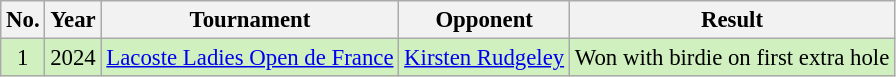<table class="wikitable" style="font-size:95%;">
<tr>
<th>No.</th>
<th>Year</th>
<th>Tournament</th>
<th>Opponent</th>
<th>Result</th>
</tr>
<tr style="background:#D0F0C0;">
<td align=center>1</td>
<td>2024</td>
<td><a href='#'>Lacoste Ladies Open de France</a></td>
<td> <a href='#'>Kirsten Rudgeley</a></td>
<td>Won with birdie on first extra hole</td>
</tr>
</table>
